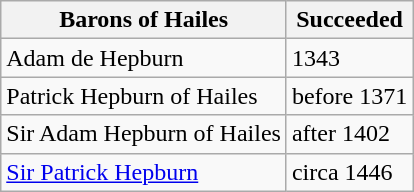<table class="wikitable">
<tr>
<th>Barons of Hailes</th>
<th>Succeeded</th>
</tr>
<tr>
<td>Adam de Hepburn</td>
<td>1343</td>
</tr>
<tr>
<td>Patrick Hepburn of Hailes</td>
<td>before 1371</td>
</tr>
<tr>
<td>Sir Adam Hepburn of Hailes</td>
<td>after 1402</td>
</tr>
<tr>
<td><a href='#'>Sir Patrick Hepburn</a></td>
<td>circa 1446</td>
</tr>
</table>
